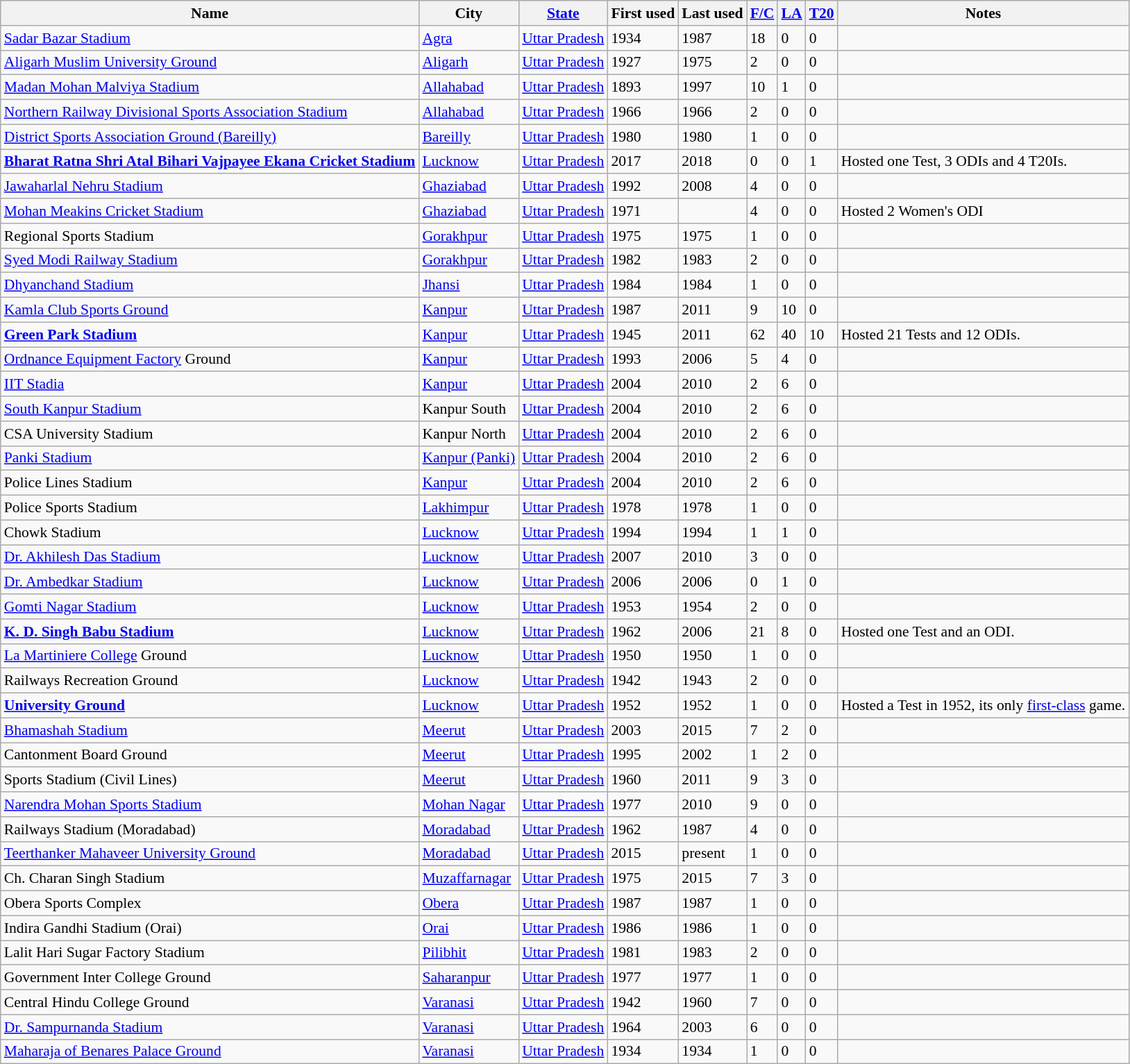<table class="wikitable sortable collapsible static-row-numbers" style="font-size: 90%">
<tr>
<th>Name</th>
<th>City</th>
<th><a href='#'>State</a></th>
<th>First used</th>
<th>Last used</th>
<th><a href='#'>F/C</a></th>
<th><a href='#'>LA</a></th>
<th><a href='#'>T20</a></th>
<th>Notes</th>
</tr>
<tr>
<td><a href='#'>Sadar Bazar Stadium</a></td>
<td><a href='#'>Agra</a></td>
<td><a href='#'>Uttar Pradesh</a></td>
<td>1934</td>
<td>1987</td>
<td>18</td>
<td>0</td>
<td>0</td>
<td></td>
</tr>
<tr>
<td><a href='#'>Aligarh Muslim University Ground</a></td>
<td><a href='#'>Aligarh</a></td>
<td><a href='#'>Uttar Pradesh</a></td>
<td>1927</td>
<td>1975</td>
<td>2</td>
<td>0</td>
<td>0</td>
<td></td>
</tr>
<tr>
<td><a href='#'>Madan Mohan Malviya Stadium</a></td>
<td><a href='#'>Allahabad</a></td>
<td><a href='#'>Uttar Pradesh</a></td>
<td>1893</td>
<td>1997</td>
<td>10</td>
<td>1</td>
<td>0</td>
<td></td>
</tr>
<tr>
<td><a href='#'>Northern Railway Divisional Sports Association Stadium</a></td>
<td><a href='#'>Allahabad</a></td>
<td><a href='#'>Uttar Pradesh</a></td>
<td>1966</td>
<td>1966</td>
<td>2</td>
<td>0</td>
<td>0</td>
<td></td>
</tr>
<tr>
<td><a href='#'>District Sports Association Ground (Bareilly)</a></td>
<td><a href='#'>Bareilly</a></td>
<td><a href='#'>Uttar Pradesh</a></td>
<td>1980</td>
<td>1980</td>
<td>1</td>
<td>0</td>
<td>0</td>
<td></td>
</tr>
<tr>
<td><strong><a href='#'>Bharat Ratna Shri Atal Bihari Vajpayee Ekana Cricket Stadium</a></strong></td>
<td><a href='#'>Lucknow</a></td>
<td><a href='#'>Uttar Pradesh</a></td>
<td>2017</td>
<td>2018</td>
<td>0</td>
<td>0</td>
<td>1</td>
<td>Hosted one Test, 3 ODIs and 4 T20Is.</td>
</tr>
<tr>
<td><a href='#'>Jawaharlal Nehru Stadium</a></td>
<td><a href='#'>Ghaziabad</a></td>
<td><a href='#'>Uttar Pradesh</a></td>
<td>1992</td>
<td>2008</td>
<td>4</td>
<td>0</td>
<td>0</td>
<td></td>
</tr>
<tr>
<td><a href='#'>Mohan Meakins Cricket Stadium</a></td>
<td><a href='#'>Ghaziabad</a></td>
<td><a href='#'>Uttar Pradesh</a></td>
<td>1971</td>
<td></td>
<td>4</td>
<td>0</td>
<td>0</td>
<td>Hosted 2 Women's ODI</td>
</tr>
<tr>
<td>Regional Sports Stadium</td>
<td><a href='#'>Gorakhpur</a></td>
<td><a href='#'>Uttar Pradesh</a></td>
<td>1975</td>
<td>1975</td>
<td>1</td>
<td>0</td>
<td>0</td>
<td></td>
</tr>
<tr>
<td><a href='#'>Syed Modi Railway Stadium</a></td>
<td><a href='#'>Gorakhpur</a></td>
<td><a href='#'>Uttar Pradesh</a></td>
<td>1982</td>
<td>1983</td>
<td>2</td>
<td>0</td>
<td>0</td>
<td></td>
</tr>
<tr>
<td><a href='#'>Dhyanchand Stadium</a></td>
<td><a href='#'>Jhansi</a></td>
<td><a href='#'>Uttar Pradesh</a></td>
<td>1984</td>
<td>1984</td>
<td>1</td>
<td>0</td>
<td>0</td>
<td></td>
</tr>
<tr>
<td><a href='#'>Kamla Club Sports Ground</a></td>
<td><a href='#'>Kanpur</a></td>
<td><a href='#'>Uttar Pradesh</a></td>
<td>1987</td>
<td>2011</td>
<td>9</td>
<td>10</td>
<td>0</td>
<td></td>
</tr>
<tr>
<td><strong><a href='#'>Green Park Stadium</a></strong></td>
<td><a href='#'>Kanpur</a></td>
<td><a href='#'>Uttar Pradesh</a></td>
<td>1945</td>
<td>2011</td>
<td>62</td>
<td>40</td>
<td>10</td>
<td>Hosted 21 Tests and 12 ODIs.</td>
</tr>
<tr>
<td><a href='#'>Ordnance Equipment Factory</a> Ground</td>
<td><a href='#'>Kanpur</a></td>
<td><a href='#'>Uttar Pradesh</a></td>
<td>1993</td>
<td>2006</td>
<td>5</td>
<td>4</td>
<td>0</td>
<td></td>
</tr>
<tr>
<td><a href='#'>IIT Stadia</a></td>
<td><a href='#'>Kanpur</a></td>
<td><a href='#'>Uttar Pradesh</a></td>
<td>2004</td>
<td>2010</td>
<td>2</td>
<td>6</td>
<td>0</td>
<td></td>
</tr>
<tr>
<td><a href='#'>South Kanpur Stadium</a></td>
<td>Kanpur South</td>
<td><a href='#'>Uttar Pradesh</a></td>
<td>2004</td>
<td>2010</td>
<td>2</td>
<td>6</td>
<td>0</td>
<td></td>
</tr>
<tr>
<td>CSA University Stadium</td>
<td>Kanpur North</td>
<td><a href='#'>Uttar Pradesh</a></td>
<td>2004</td>
<td>2010</td>
<td>2</td>
<td>6</td>
<td>0</td>
<td></td>
</tr>
<tr>
<td><a href='#'>Panki Stadium</a></td>
<td><a href='#'>Kanpur (Panki)</a></td>
<td><a href='#'>Uttar Pradesh</a></td>
<td>2004</td>
<td>2010</td>
<td>2</td>
<td>6</td>
<td>0</td>
<td></td>
</tr>
<tr>
<td>Police Lines Stadium</td>
<td><a href='#'>Kanpur</a></td>
<td><a href='#'>Uttar Pradesh</a></td>
<td>2004</td>
<td>2010</td>
<td>2</td>
<td>6</td>
<td>0</td>
<td></td>
</tr>
<tr>
<td>Police Sports Stadium</td>
<td><a href='#'>Lakhimpur</a></td>
<td><a href='#'>Uttar Pradesh</a></td>
<td>1978</td>
<td>1978</td>
<td>1</td>
<td>0</td>
<td>0</td>
<td></td>
</tr>
<tr>
<td>Chowk Stadium</td>
<td><a href='#'>Lucknow</a></td>
<td><a href='#'>Uttar Pradesh</a></td>
<td>1994</td>
<td>1994</td>
<td>1</td>
<td>1</td>
<td>0</td>
<td></td>
</tr>
<tr>
<td><a href='#'>Dr. Akhilesh Das Stadium</a></td>
<td><a href='#'>Lucknow</a></td>
<td><a href='#'>Uttar Pradesh</a></td>
<td>2007</td>
<td>2010</td>
<td>3</td>
<td>0</td>
<td>0</td>
<td></td>
</tr>
<tr>
<td><a href='#'>Dr. Ambedkar Stadium</a></td>
<td><a href='#'>Lucknow</a></td>
<td><a href='#'>Uttar Pradesh</a></td>
<td>2006</td>
<td>2006</td>
<td>0</td>
<td>1</td>
<td>0</td>
<td></td>
</tr>
<tr>
<td><a href='#'>Gomti Nagar Stadium</a></td>
<td><a href='#'>Lucknow</a></td>
<td><a href='#'>Uttar Pradesh</a></td>
<td>1953</td>
<td>1954</td>
<td>2</td>
<td>0</td>
<td>0</td>
<td></td>
</tr>
<tr>
<td><strong><a href='#'>K. D. Singh Babu Stadium</a></strong></td>
<td><a href='#'>Lucknow</a></td>
<td><a href='#'>Uttar Pradesh</a></td>
<td>1962</td>
<td>2006</td>
<td>21</td>
<td>8</td>
<td>0</td>
<td>Hosted one Test and an ODI.</td>
</tr>
<tr>
<td><a href='#'>La Martiniere College</a> Ground</td>
<td><a href='#'>Lucknow</a></td>
<td><a href='#'>Uttar Pradesh</a></td>
<td>1950</td>
<td>1950</td>
<td>1</td>
<td>0</td>
<td>0</td>
<td></td>
</tr>
<tr>
<td>Railways Recreation Ground</td>
<td><a href='#'>Lucknow</a></td>
<td><a href='#'>Uttar Pradesh</a></td>
<td>1942</td>
<td>1943</td>
<td>2</td>
<td>0</td>
<td>0</td>
<td></td>
</tr>
<tr>
<td><strong><a href='#'>University Ground</a></strong></td>
<td><a href='#'>Lucknow</a></td>
<td><a href='#'>Uttar Pradesh</a></td>
<td>1952</td>
<td>1952</td>
<td>1</td>
<td>0</td>
<td>0</td>
<td>Hosted a Test in 1952, its only <a href='#'>first-class</a> game.</td>
</tr>
<tr>
<td><a href='#'>Bhamashah Stadium</a></td>
<td><a href='#'>Meerut</a></td>
<td><a href='#'>Uttar Pradesh</a></td>
<td>2003</td>
<td>2015</td>
<td>7</td>
<td>2</td>
<td>0</td>
<td></td>
</tr>
<tr>
<td>Cantonment Board Ground</td>
<td><a href='#'>Meerut</a></td>
<td><a href='#'>Uttar Pradesh</a></td>
<td>1995</td>
<td>2002</td>
<td>1</td>
<td>2</td>
<td>0</td>
<td></td>
</tr>
<tr>
<td>Sports Stadium (Civil Lines)</td>
<td><a href='#'>Meerut</a></td>
<td><a href='#'>Uttar Pradesh</a></td>
<td>1960</td>
<td>2011</td>
<td>9</td>
<td>3</td>
<td>0</td>
<td></td>
</tr>
<tr>
<td><a href='#'>Narendra Mohan Sports Stadium</a></td>
<td><a href='#'>Mohan Nagar</a></td>
<td><a href='#'>Uttar Pradesh</a></td>
<td>1977</td>
<td>2010</td>
<td>9</td>
<td>0</td>
<td>0</td>
<td></td>
</tr>
<tr>
<td>Railways Stadium (Moradabad)</td>
<td><a href='#'>Moradabad</a></td>
<td><a href='#'>Uttar Pradesh</a></td>
<td>1962</td>
<td>1987</td>
<td>4</td>
<td>0</td>
<td>0</td>
<td></td>
</tr>
<tr>
<td><a href='#'>Teerthanker Mahaveer University Ground</a></td>
<td><a href='#'>Moradabad</a></td>
<td><a href='#'>Uttar Pradesh</a></td>
<td>2015</td>
<td>present</td>
<td>1</td>
<td>0</td>
<td>0</td>
<td></td>
</tr>
<tr>
<td>Ch. Charan Singh Stadium</td>
<td><a href='#'>Muzaffarnagar</a></td>
<td><a href='#'>Uttar Pradesh</a></td>
<td>1975</td>
<td>2015</td>
<td>7</td>
<td>3</td>
<td>0</td>
<td></td>
</tr>
<tr>
<td>Obera Sports Complex</td>
<td><a href='#'>Obera</a></td>
<td><a href='#'>Uttar Pradesh</a></td>
<td>1987</td>
<td>1987</td>
<td>1</td>
<td>0</td>
<td>0</td>
<td></td>
</tr>
<tr>
<td>Indira Gandhi Stadium (Orai)</td>
<td><a href='#'>Orai</a></td>
<td><a href='#'>Uttar Pradesh</a></td>
<td>1986</td>
<td>1986</td>
<td>1</td>
<td>0</td>
<td>0</td>
<td></td>
</tr>
<tr>
<td>Lalit Hari Sugar Factory Stadium</td>
<td><a href='#'>Pilibhit</a></td>
<td><a href='#'>Uttar Pradesh</a></td>
<td>1981</td>
<td>1983</td>
<td>2</td>
<td>0</td>
<td>0</td>
<td></td>
</tr>
<tr>
<td>Government Inter College Ground</td>
<td><a href='#'>Saharanpur</a></td>
<td><a href='#'>Uttar Pradesh</a></td>
<td>1977</td>
<td>1977</td>
<td>1</td>
<td>0</td>
<td>0</td>
<td></td>
</tr>
<tr>
<td>Central Hindu College Ground</td>
<td><a href='#'>Varanasi</a></td>
<td><a href='#'>Uttar Pradesh</a></td>
<td>1942</td>
<td>1960</td>
<td>7</td>
<td>0</td>
<td>0</td>
<td></td>
</tr>
<tr>
<td><a href='#'>Dr. Sampurnanda Stadium</a></td>
<td><a href='#'>Varanasi</a></td>
<td><a href='#'>Uttar Pradesh</a></td>
<td>1964</td>
<td>2003</td>
<td>6</td>
<td>0</td>
<td>0</td>
<td></td>
</tr>
<tr>
<td><a href='#'>Maharaja of Benares Palace Ground</a></td>
<td><a href='#'>Varanasi</a></td>
<td><a href='#'>Uttar Pradesh</a></td>
<td>1934</td>
<td>1934</td>
<td>1</td>
<td>0</td>
<td>0</td>
<td></td>
</tr>
</table>
